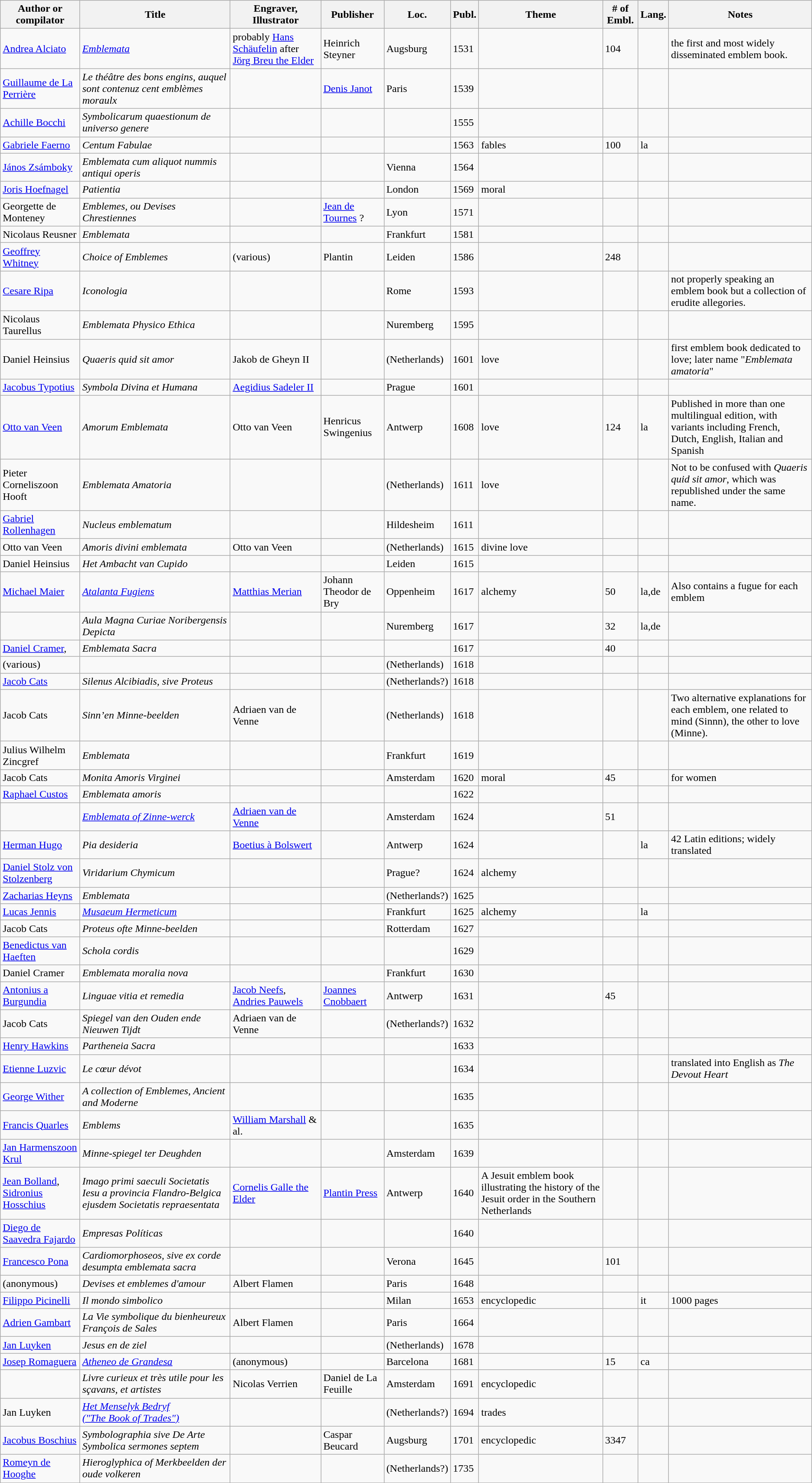<table class="wikitable sortable">
<tr>
<th>Author or compilator</th>
<th>Title</th>
<th>Engraver, Illustrator</th>
<th>Publisher</th>
<th>Loc.</th>
<th>Publ.</th>
<th>Theme</th>
<th># of Embl.</th>
<th>Lang. </th>
<th>Notes</th>
</tr>
<tr>
<td data-sort-value="Alciato"><a href='#'>Andrea Alciato</a></td>
<td><em><a href='#'>Emblemata</a></em></td>
<td data-sort-value="Schäufelin">probably <a href='#'>Hans Schäufelin</a> after <a href='#'>Jörg Breu the Elder</a></td>
<td data-sort-value="Steyner">Heinrich Steyner</td>
<td data-sort-value="de.Augsburg">Augsburg</td>
<td>1531</td>
<td></td>
<td>104</td>
<td></td>
<td>the first and most widely disseminated emblem book.</td>
</tr>
<tr>
<td data-sort-value="de La Perriè"><a href='#'>Guillaume de La Perrière</a></td>
<td><em>Le théâtre des bons engins, auquel sont contenuz cent emblèmes moraulx</em></td>
<td data-sort-value="zzzzz"> </td>
<td data-sort-value="Janot"><a href='#'>Denis Janot</a></td>
<td data-sort-value="fr.Paris">Paris</td>
<td>1539</td>
<td></td>
<td></td>
<td></td>
<td></td>
</tr>
<tr>
<td data-sort-value="Bocchi"><a href='#'>Achille Bocchi</a></td>
<td><em>Symbolicarum quaestionum de universo genere</em></td>
<td data-sort-value="zzzzz"> </td>
<td data-sort-value="zzzzz"> </td>
<td data-sort-value="zzz"> </td>
<td>1555</td>
<td></td>
<td></td>
<td></td>
<td></td>
</tr>
<tr>
<td data-sort-value="Faerno"><a href='#'>Gabriele Faerno</a></td>
<td><em>Centum Fabulae </em></td>
<td data-sort-value="zzzzz"> </td>
<td data-sort-value="zzzzz"> </td>
<td data-sort-value="zzz"> </td>
<td>1563</td>
<td>fables</td>
<td>100</td>
<td>la</td>
<td></td>
</tr>
<tr>
<td data-sort-value="Zsámboky"><a href='#'>János Zsámboky</a></td>
<td><em>Emblemata cum aliquot nummis antiqui operis</em></td>
<td data-sort-value="zzzzz"> </td>
<td data-sort-value="zzzzz"> </td>
<td data-sort-value="at.Vienna">Vienna</td>
<td>1564</td>
<td></td>
<td></td>
<td></td>
<td></td>
</tr>
<tr>
<td data-sort-value="Hoefnagel"><a href='#'>Joris Hoefnagel</a></td>
<td><em>Patientia</em></td>
<td data-sort-value="zzzzz"> </td>
<td data-sort-value="zzzzz"> </td>
<td data-sort-value="uk.London">London</td>
<td>1569</td>
<td>moral</td>
<td></td>
<td></td>
<td></td>
</tr>
<tr>
<td data-sort-value="de Monteney">Georgette de Monteney</td>
<td><em>Emblemes, ou Devises Chrestiennes</em></td>
<td data-sort-value="zzzzz"> </td>
<td data-sort-value="de Tournes"><a href='#'>Jean de Tournes</a> ?</td>
<td data-sort-value="fr.Lyon">Lyon</td>
<td>1571</td>
<td></td>
<td></td>
<td></td>
<td></td>
</tr>
<tr>
<td data-sort-value="Reusner">Nicolaus Reusner</td>
<td><em>Emblemata</em></td>
<td data-sort-value="zzzzz"> </td>
<td data-sort-value="zzzzz"> </td>
<td data-sort-value="de.Frankfurt">Frankfurt</td>
<td>1581</td>
<td></td>
<td></td>
<td></td>
<td></td>
</tr>
<tr>
<td data-sort-value="Whitney"><a href='#'>Geoffrey Whitney</a></td>
<td><em>Choice of Emblemes</em></td>
<td data-sort-value="zzz(various)zz">(various)</td>
<td data-sort-value="zzzPlantinzz">Plantin</td>
<td data-sort-value="nl.Leiden">Leiden</td>
<td>1586</td>
<td></td>
<td>248</td>
<td></td>
<td></td>
</tr>
<tr>
<td data-sort-value="Ripa"><a href='#'>Cesare Ripa</a></td>
<td><em>Iconologia</em></td>
<td data-sort-value="zzzzz"> </td>
<td data-sort-value="zzzzz"> </td>
<td data-sort-value="it.Rome">Rome</td>
<td>1593</td>
<td></td>
<td></td>
<td></td>
<td>not properly speaking an emblem book but a collection of erudite allegories.</td>
</tr>
<tr>
<td data-sort-value="Taurellus">Nicolaus Taurellus</td>
<td><em>Emblemata Physico Ethica</em></td>
<td data-sort-value="zzzzz"> </td>
<td data-sort-value="zzzzz"> </td>
<td data-sort-value="de.Nuremberg">Nuremberg</td>
<td>1595</td>
<td></td>
<td></td>
<td></td>
<td></td>
</tr>
<tr>
<td data-sort-value="Heinsius">Daniel Heinsius</td>
<td><em>Quaeris quid sit amor</em></td>
<td data-sort-value="de Gheyn II">Jakob de Gheyn II</td>
<td data-sort-value="zzzzz"> </td>
<td data-sort-value="nl.zzz">(Netherlands)</td>
<td>1601</td>
<td>love</td>
<td></td>
<td></td>
<td>first emblem book dedicated to love; later name "<em>Emblemata amatoria</em>"</td>
</tr>
<tr>
<td data-sort-value="Typotius"><a href='#'>Jacobus Typotius</a></td>
<td><em>Symbola Divina et Humana</em></td>
<td data-sort-value="Sadeler II"><a href='#'>Aegidius Sadeler II</a></td>
<td data-sort-value="zzzzz"> </td>
<td data-sort-value="at.Prague">Prague</td>
<td>1601</td>
<td></td>
<td></td>
<td></td>
<td></td>
</tr>
<tr>
<td data-sort-value="van Veen"><a href='#'>Otto van Veen</a></td>
<td data-sort-value="Amorum Emblemata"><em>Amorum Emblemata</em></td>
<td data-sort-value="van Veen">Otto van Veen</td>
<td data-sort-value="zzzSwingeniuszz">Henricus Swingenius</td>
<td data-sort-value="nl.Antwerp">Antwerp</td>
<td>1608</td>
<td>love</td>
<td>124</td>
<td>la</td>
<td>Published in more than one multilingual edition, with variants including French, Dutch, English, Italian and Spanish</td>
</tr>
<tr>
<td data-sort-value="Corneliszoon">Pieter Corneliszoon Hooft</td>
<td><em>Emblemata Amatoria</em></td>
<td data-sort-value="zzzzz"> </td>
<td data-sort-value="zzzzz"> </td>
<td data-sort-value="nl.zzz">(Netherlands)</td>
<td>1611</td>
<td>love</td>
<td></td>
<td></td>
<td>Not to be confused with <em>Quaeris quid sit amor</em>, which was republished under the same name. </td>
</tr>
<tr>
<td data-sort-value="Rollenhagen"><a href='#'>Gabriel Rollenhagen</a></td>
<td><em>Nucleus emblematum</em></td>
<td data-sort-value="zzzzz"> </td>
<td data-sort-value="zzzzz"> </td>
<td data-sort-value="de.Hildesheim">Hildesheim</td>
<td>1611</td>
<td></td>
<td></td>
<td></td>
<td></td>
</tr>
<tr>
<td data-sort-value="van Veen">Otto van Veen</td>
<td><em>Amoris divini emblemata</em></td>
<td data-sort-value="van Veen">Otto van Veen</td>
<td data-sort-value="zzzzz"> </td>
<td data-sort-value="nl.zzz">(Netherlands)</td>
<td>1615</td>
<td>divine love</td>
<td></td>
<td></td>
<td></td>
</tr>
<tr>
<td data-sort-value="Heinsius">Daniel Heinsius</td>
<td><em>Het Ambacht van Cupido</em></td>
<td data-sort-value="zzzzz"> </td>
<td data-sort-value="zzzzz"> </td>
<td data-sort-value="nl.Leiden">Leiden</td>
<td>1615</td>
<td></td>
<td></td>
<td></td>
<td></td>
</tr>
<tr>
<td data-sort-value="Maier"><a href='#'>Michael Maier</a></td>
<td><em><a href='#'>Atalanta Fugiens</a></em></td>
<td data-sort-value="Merian"><a href='#'>Matthias Merian</a></td>
<td data-sort-value="Theodor de B">Johann Theodor de Bry</td>
<td data-sort-value="de.Oppenheim">Oppenheim</td>
<td>1617</td>
<td>alchemy</td>
<td>50</td>
<td>la,de</td>
<td>Also contains a fugue for each emblem</td>
</tr>
<tr>
<td data-sort-value="Iselburg"></td>
<td><em>Aula Magna Curiae Noribergensis Depicta</em></td>
<td data-sort-value="zzzzz"> </td>
<td data-sort-value="zzzzz"> </td>
<td data-sort-value="de.Nuremberg">Nuremberg</td>
<td>1617</td>
<td></td>
<td>32</td>
<td>la,de</td>
<td></td>
</tr>
<tr>
<td data-sort-value="Cramer,"><a href='#'>Daniel Cramer</a>, </td>
<td><em>Emblemata Sacra</em></td>
<td data-sort-value="zzzzz"> </td>
<td data-sort-value="zzzzz"> </td>
<td data-sort-value="zzz"> </td>
<td>1617</td>
<td></td>
<td>40</td>
<td></td>
<td></td>
</tr>
<tr>
<td data-sort-value="zzz(various)zz">(various)</td>
<td><em></em></td>
<td data-sort-value="zzzzz"> </td>
<td data-sort-value="zzzzz"> </td>
<td data-sort-value="nl.zzz">(Netherlands)</td>
<td>1618</td>
<td></td>
<td></td>
<td></td>
<td></td>
</tr>
<tr>
<td data-sort-value="Cats"><a href='#'>Jacob Cats</a></td>
<td><em>Silenus Alcibiadis, sive Proteus</em></td>
<td data-sort-value="zzzzz"> </td>
<td data-sort-value="zzzzz"> </td>
<td data-sort-value="nl.zzz">(Netherlands?)</td>
<td>1618</td>
<td></td>
<td></td>
<td></td>
<td></td>
</tr>
<tr>
<td data-sort-value="Cats">Jacob Cats</td>
<td><em>Sinn’en Minne-beelden</em></td>
<td data-sort-value="van de Venne">Adriaen van de Venne</td>
<td data-sort-value="zzzzz"> </td>
<td data-sort-value="nl.zzz">(Netherlands)</td>
<td>1618</td>
<td></td>
<td></td>
<td></td>
<td>Two alternative explanations for each emblem, one related to mind (Sinnn), the other to love (Minne).</td>
</tr>
<tr>
<td data-sort-value="Zincgref">Julius Wilhelm Zincgref</td>
<td><em>Emblemata</em></td>
<td data-sort-value="zzzzz"> </td>
<td data-sort-value="zzzzz"> </td>
<td data-sort-value="de.Frankfurt">Frankfurt</td>
<td>1619</td>
<td></td>
<td></td>
<td></td>
<td></td>
</tr>
<tr>
<td data-sort-value="Cats">Jacob Cats</td>
<td><em>Monita Amoris Virginei</em></td>
<td data-sort-value="zzzzz"> </td>
<td data-sort-value="zzzzz"> </td>
<td data-sort-value="nl.Amsterdam">Amsterdam</td>
<td>1620</td>
<td>moral</td>
<td>45</td>
<td></td>
<td>for women</td>
</tr>
<tr>
<td data-sort-value="Custos"><a href='#'>Raphael Custos</a></td>
<td><em>Emblemata amoris</em></td>
<td data-sort-value="zzzzz"> </td>
<td data-sort-value="zzzzz"> </td>
<td data-sort-value="zzz"> </td>
<td>1622</td>
<td></td>
<td></td>
<td></td>
<td></td>
</tr>
<tr>
<td data-sort-value="de Brune"></td>
<td><em><a href='#'>Emblemata of Zinne-werck</a></em></td>
<td data-sort-value="van de Venne"><a href='#'>Adriaen van de Venne</a></td>
<td data-sort-value="zzzzz"> </td>
<td data-sort-value="nl.Amsterdam">Amsterdam</td>
<td>1624</td>
<td></td>
<td>51</td>
<td></td>
<td></td>
</tr>
<tr>
<td data-sort-value="Hugo"><a href='#'>Herman Hugo</a></td>
<td><em>Pia desideria</em></td>
<td data-sort-value="à Bolswert"><a href='#'>Boetius à Bolswert</a></td>
<td data-sort-value="zzzzz"> </td>
<td data-sort-value="nl.Antwerp">Antwerp</td>
<td>1624</td>
<td></td>
<td></td>
<td>la</td>
<td>42 Latin editions; widely translated</td>
</tr>
<tr>
<td data-sort-value="Stolz von St"><a href='#'>Daniel Stolz von Stolzenberg</a></td>
<td><em>Viridarium Chymicum</em></td>
<td data-sort-value="zzzzz"> </td>
<td data-sort-value="zzzzz"> </td>
<td data-sort-value="at.Prague?">Prague?</td>
<td>1624</td>
<td>alchemy</td>
<td></td>
<td></td>
<td></td>
</tr>
<tr>
<td data-sort-value="Heyns"><a href='#'>Zacharias Heyns</a></td>
<td><em>Emblemata</em></td>
<td data-sort-value="zzzzz"> </td>
<td data-sort-value="zzzzz"> </td>
<td data-sort-value="nl.zzz">(Netherlands?)</td>
<td>1625</td>
<td></td>
<td></td>
<td></td>
<td></td>
</tr>
<tr>
<td data-sort-value="Jennis"><a href='#'>Lucas Jennis</a></td>
<td><em><a href='#'>Musaeum Hermeticum</a></em></td>
<td></td>
<td></td>
<td data-sort-value="de.Frankfurt">Frankfurt</td>
<td>1625</td>
<td>alchemy</td>
<td></td>
<td>la</td>
<td></td>
</tr>
<tr>
<td data-sort-value="Cats">Jacob Cats</td>
<td><em>Proteus ofte Minne-beelden</em></td>
<td data-sort-value="zzzzz"> </td>
<td data-sort-value="zzzzz"> </td>
<td data-sort-value="nl.Rotterdam">Rotterdam</td>
<td>1627</td>
<td></td>
<td></td>
<td></td>
<td></td>
</tr>
<tr>
<td data-sort-value="van Haeften"><a href='#'>Benedictus van Haeften</a></td>
<td><em>Schola cordis</em></td>
<td data-sort-value="zzzzz"> </td>
<td data-sort-value="zzzzz"> </td>
<td data-sort-value="zzz"> </td>
<td>1629</td>
<td></td>
<td></td>
<td></td>
<td></td>
</tr>
<tr>
<td data-sort-value="Cramer">Daniel Cramer</td>
<td><em>Emblemata moralia nova</em></td>
<td data-sort-value="zzzzz"> </td>
<td data-sort-value="zzzzz"> </td>
<td data-sort-value="de.Frankfurt">Frankfurt</td>
<td>1630</td>
<td></td>
<td></td>
<td></td>
<td></td>
</tr>
<tr>
<td data-sort-value="a Burgundia"><a href='#'>Antonius a Burgundia</a></td>
<td><em>Linguae vitia et remedia</em></td>
<td data-sort-value="Neefs &"><a href='#'>Jacob Neefs</a>, <a href='#'>Andries Pauwels</a></td>
<td data-sort-value="Cnobbaert"><a href='#'>Joannes Cnobbaert</a></td>
<td data-sort-value="nl.Antwerp">Antwerp</td>
<td>1631</td>
<td></td>
<td>45</td>
<td></td>
<td></td>
</tr>
<tr>
<td data-sort-value="Cats">Jacob Cats</td>
<td><em>Spiegel van den Ouden ende Nieuwen Tijdt</em></td>
<td data-sort-value="van de Venne">Adriaen van de Venne</td>
<td data-sort-value="zzzzz"> </td>
<td data-sort-value="nl.zzz">(Netherlands?)</td>
<td>1632</td>
<td></td>
<td></td>
<td></td>
<td></td>
</tr>
<tr>
<td data-sort-value="Hawkins (Jes"><a href='#'>Henry Hawkins</a></td>
<td><em>Partheneia Sacra</em></td>
<td data-sort-value="zzzzz"> </td>
<td data-sort-value="zzzzz"> </td>
<td data-sort-value="zzz"> </td>
<td>1633</td>
<td></td>
<td></td>
<td></td>
<td></td>
</tr>
<tr>
<td data-sort-value="Luzvic"><a href='#'>Etienne Luzvic</a></td>
<td><em>Le cœur dévot</em></td>
<td data-sort-value="zzzzz"> </td>
<td data-sort-value="zzzzz"> </td>
<td data-sort-value="zzz"> </td>
<td>1634</td>
<td></td>
<td></td>
<td></td>
<td>translated into English as <em>The Devout Heart</em></td>
</tr>
<tr>
<td data-sort-value="Wither "><a href='#'>George Wither</a></td>
<td><em>A collection of Emblemes, Ancient and Moderne</em></td>
<td data-sort-value="zzzzz"> </td>
<td data-sort-value="zzzzz"> </td>
<td data-sort-value="zzz"> </td>
<td>1635</td>
<td></td>
<td></td>
<td></td>
<td></td>
</tr>
<tr>
<td data-sort-value="Quarles"><a href='#'>Francis Quarles</a></td>
<td><em>Emblems</em></td>
<td data-sort-value="Marshall &"><a href='#'>William Marshall</a> & al.</td>
<td data-sort-value="zzzzz"> </td>
<td data-sort-value="zzz"> </td>
<td>1635</td>
<td></td>
<td></td>
<td></td>
<td></td>
</tr>
<tr>
<td data-sort-value="Harmenszoon "><a href='#'>Jan Harmenszoon Krul</a></td>
<td><em>Minne-spiegel ter Deughden</em></td>
<td data-sort-value="zzzzz"> </td>
<td data-sort-value="zzzzz"> </td>
<td data-sort-value="nl.Amsterdam">Amsterdam</td>
<td>1639</td>
<td></td>
<td></td>
<td></td>
<td></td>
</tr>
<tr>
<td data-sort-value="Bolland"><a href='#'>Jean Bolland</a>, <a href='#'>Sidronius Hosschius</a></td>
<td><em>Imago primi saeculi Societatis Iesu a provincia Flandro-Belgica ejusdem Societatis repraesentata</em></td>
<td data-sort-value="Marshall"><a href='#'>Cornelis Galle the Elder</a></td>
<td data-sort-value="plan"><a href='#'>Plantin Press</a></td>
<td data-sort-value="antwerr">Antwerp</td>
<td>1640</td>
<td>A Jesuit emblem book illustrating the history of the Jesuit order in the Southern Netherlands</td>
<td></td>
<td></td>
<td></td>
</tr>
<tr>
<td data-sort-value="de Saavedra "><a href='#'>Diego de Saavedra Fajardo</a></td>
<td><em>Empresas Políticas</em></td>
<td data-sort-value="zzzzz"> </td>
<td data-sort-value="zzzzz"> </td>
<td data-sort-value="zzz"> </td>
<td>1640</td>
<td></td>
<td></td>
<td></td>
<td></td>
</tr>
<tr>
<td data-sort-value="Pona"><a href='#'>Francesco Pona</a></td>
<td><em>Cardiomorphoseos, sive ex corde desumpta emblemata sacra</em></td>
<td data-sort-value="zzzzz"> </td>
<td data-sort-value="zzzzz"> </td>
<td data-sort-value="zzz">Verona</td>
<td>1645</td>
<td></td>
<td>101</td>
<td></td>
<td></td>
</tr>
<tr>
<td data-sort-value="zzz(anonymous)zz">(anonymous)</td>
<td><em>Devises et emblemes d'amour</em></td>
<td data-sort-value="Flamen">Albert Flamen</td>
<td data-sort-value="zzzzz"> </td>
<td data-sort-value="fr.Paris">Paris</td>
<td>1648</td>
<td></td>
<td></td>
<td></td>
<td></td>
</tr>
<tr>
<td data-sort-value="Picinelli"><a href='#'>Filippo Picinelli</a></td>
<td><em>Il mondo simbolico</em></td>
<td data-sort-value="zzzzz"> </td>
<td data-sort-value="zzzzz"> </td>
<td data-sort-value="it.Milan">Milan</td>
<td>1653</td>
<td>encyclopedic</td>
<td></td>
<td>it</td>
<td>1000 pages</td>
</tr>
<tr>
<td data-sort-value="Gambart"><a href='#'>Adrien Gambart</a></td>
<td><em>La Vie symbolique du bienheureux François de Sales</em></td>
<td data-sort-value="Flamen">Albert Flamen</td>
<td data-sort-value="zzzzz"> </td>
<td data-sort-value="fr.Paris">Paris</td>
<td>1664</td>
<td></td>
<td></td>
<td></td>
<td></td>
</tr>
<tr>
<td data-sort-value="Luyken"><a href='#'>Jan Luyken</a></td>
<td><em>Jesus en de ziel</em></td>
<td data-sort-value="zzzzz"> </td>
<td data-sort-value="zzzzz"> </td>
<td data-sort-value="nl.zzz">(Netherlands)</td>
<td>1678</td>
<td></td>
<td></td>
<td></td>
<td></td>
</tr>
<tr>
<td data-sort-value="Romaguera"><a href='#'>Josep Romaguera</a></td>
<td><em><a href='#'>Atheneo de Grandesa</a></em></td>
<td data-sort-value="zzz(anonymous)zz">(anonymous)</td>
<td data-sort-value="zzzzz"> </td>
<td data-sort-value="es.Barcelona">Barcelona</td>
<td>1681</td>
<td></td>
<td>15</td>
<td>ca</td>
<td></td>
</tr>
<tr>
<td data-sort-value="zzzzz"> </td>
<td><em>Livre curieux et très utile pour les sçavans, et artistes</em></td>
<td data-sort-value="Verrien">Nicolas Verrien</td>
<td data-sort-value="de La Feuill">Daniel de La Feuille</td>
<td data-sort-value="nl.Amsterdam">Amsterdam</td>
<td>1691</td>
<td>encyclopedic</td>
<td></td>
<td></td>
<td></td>
</tr>
<tr>
<td data-sort-value="Luyken">Jan Luyken</td>
<td><em><a href='#'>Het Menselyk Bedryf<br>("The Book of Trades")</a></em></td>
<td data-sort-value="zzzzz"> </td>
<td data-sort-value="zzzzz"> </td>
<td data-sort-value="nl.zzz">(Netherlands?)</td>
<td>1694</td>
<td>trades</td>
<td></td>
<td></td>
<td></td>
</tr>
<tr>
<td data-sort-value="Boschius"><a href='#'>Jacobus Boschius</a></td>
<td><em>Symbolographia sive De Arte Symbolica sermones septem</em></td>
<td data-sort-value="zzzzz"> </td>
<td data-sort-value="Beucard">Caspar Beucard</td>
<td data-sort-value="de.Augsburg">Augsburg</td>
<td>1701</td>
<td>encyclopedic</td>
<td>3347</td>
<td></td>
<td></td>
</tr>
<tr>
<td data-sort-value="de Hooghe"><a href='#'>Romeyn de Hooghe</a></td>
<td><em>Hieroglyphica of Merkbeelden der oude volkeren</em></td>
<td data-sort-value="zzzzz"> </td>
<td data-sort-value="zzzzz"> </td>
<td data-sort-value="nl.zzz">(Netherlands?)</td>
<td>1735</td>
<td></td>
<td></td>
<td></td>
<td></td>
</tr>
</table>
